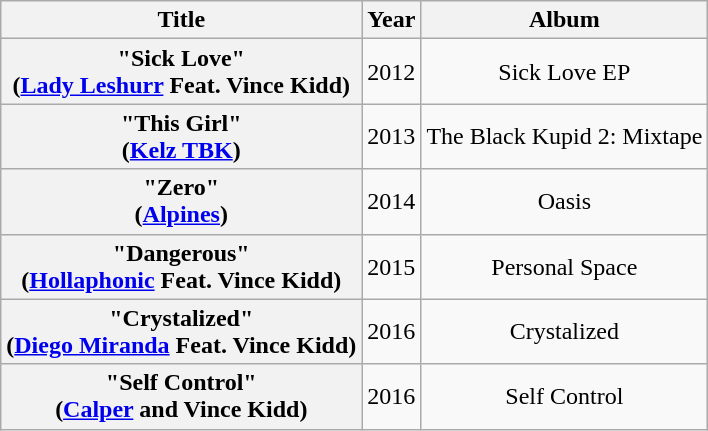<table class="wikitable plainrowheaders" style="text-align:center;">
<tr>
<th scope="col">Title</th>
<th scope="col">Year</th>
<th scope="col">Album</th>
</tr>
<tr>
<th scope="row">"Sick Love"<br><span>(<a href='#'>Lady Leshurr</a> Feat. Vince Kidd)</span></th>
<td>2012</td>
<td>Sick Love EP</td>
</tr>
<tr>
<th scope="row">"This Girl"<br><span>(<a href='#'>Kelz TBK</a>)</span></th>
<td>2013</td>
<td>The Black Kupid 2: Mixtape</td>
</tr>
<tr>
<th scope="row">"Zero"<br><span>(<a href='#'>Alpines</a>)</span></th>
<td>2014</td>
<td>Oasis</td>
</tr>
<tr>
<th scope="row">"Dangerous"<br><span>(<a href='#'>Hollaphonic</a> Feat. Vince Kidd)</span></th>
<td>2015</td>
<td>Personal Space</td>
</tr>
<tr>
<th scope="row">"Crystalized"<br><span>(<a href='#'>Diego Miranda</a> Feat. Vince Kidd)</span></th>
<td>2016</td>
<td>Crystalized</td>
</tr>
<tr>
<th scope="row">"Self Control"<br><span>(<a href='#'>Calper</a> and Vince Kidd)</span></th>
<td>2016</td>
<td>Self Control</td>
</tr>
</table>
